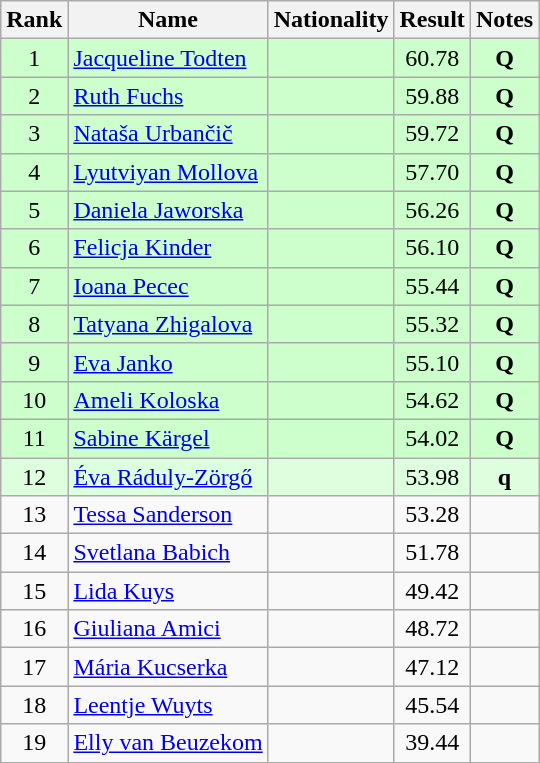<table class="wikitable sortable" style="text-align:center">
<tr>
<th>Rank</th>
<th>Name</th>
<th>Nationality</th>
<th>Result</th>
<th>Notes</th>
</tr>
<tr bgcolor=ccffcc>
<td>1</td>
<td align=left><a href='#'>Jacqueline Todten</a></td>
<td align=left></td>
<td>60.78</td>
<td><strong>Q</strong></td>
</tr>
<tr bgcolor=ccffcc>
<td>2</td>
<td align=left><a href='#'>Ruth Fuchs</a></td>
<td align=left></td>
<td>59.88</td>
<td><strong>Q</strong></td>
</tr>
<tr bgcolor=ccffcc>
<td>3</td>
<td align=left><a href='#'>Nataša Urbančič</a></td>
<td align=left></td>
<td>59.72</td>
<td><strong>Q</strong></td>
</tr>
<tr bgcolor=ccffcc>
<td>4</td>
<td align=left><a href='#'>Lyutviyan Mollova</a></td>
<td align=left></td>
<td>57.70</td>
<td><strong>Q</strong></td>
</tr>
<tr bgcolor=ccffcc>
<td>5</td>
<td align=left><a href='#'>Daniela Jaworska</a></td>
<td align=left></td>
<td>56.26</td>
<td><strong>Q</strong></td>
</tr>
<tr bgcolor=ccffcc>
<td>6</td>
<td align=left><a href='#'>Felicja Kinder</a></td>
<td align=left></td>
<td>56.10</td>
<td><strong>Q</strong></td>
</tr>
<tr bgcolor=ccffcc>
<td>7</td>
<td align=left><a href='#'>Ioana Pecec</a></td>
<td align=left></td>
<td>55.44</td>
<td><strong>Q</strong></td>
</tr>
<tr bgcolor=ccffcc>
<td>8</td>
<td align=left><a href='#'>Tatyana Zhigalova</a></td>
<td align=left></td>
<td>55.32</td>
<td><strong>Q</strong></td>
</tr>
<tr bgcolor=ccffcc>
<td>9</td>
<td align=left><a href='#'>Eva Janko</a></td>
<td align=left></td>
<td>55.10</td>
<td><strong>Q</strong></td>
</tr>
<tr bgcolor=ccffcc>
<td>10</td>
<td align=left><a href='#'>Ameli Koloska</a></td>
<td align=left></td>
<td>54.62</td>
<td><strong>Q</strong></td>
</tr>
<tr bgcolor=ccffcc>
<td>11</td>
<td align=left><a href='#'>Sabine Kärgel</a></td>
<td align=left></td>
<td>54.02</td>
<td><strong>Q</strong></td>
</tr>
<tr bgcolor=ddffdd>
<td>12</td>
<td align=left><a href='#'>Éva Ráduly-Zörgő</a></td>
<td align=left></td>
<td>53.98</td>
<td><strong>q</strong></td>
</tr>
<tr>
<td>13</td>
<td align=left><a href='#'>Tessa Sanderson</a></td>
<td align=left></td>
<td>53.28</td>
<td></td>
</tr>
<tr>
<td>14</td>
<td align=left><a href='#'>Svetlana Babich</a></td>
<td align=left></td>
<td>51.78</td>
<td></td>
</tr>
<tr>
<td>15</td>
<td align=left><a href='#'>Lida Kuys</a></td>
<td align=left></td>
<td>49.42</td>
<td></td>
</tr>
<tr>
<td>16</td>
<td align=left><a href='#'>Giuliana Amici</a></td>
<td align=left></td>
<td>48.72</td>
<td></td>
</tr>
<tr>
<td>17</td>
<td align=left><a href='#'>Mária Kucserka</a></td>
<td align=left></td>
<td>47.12</td>
<td></td>
</tr>
<tr>
<td>18</td>
<td align=left><a href='#'>Leentje Wuyts</a></td>
<td align=left></td>
<td>45.54</td>
<td></td>
</tr>
<tr>
<td>19</td>
<td align=left><a href='#'>Elly van Beuzekom</a></td>
<td align=left></td>
<td>39.44</td>
<td></td>
</tr>
</table>
